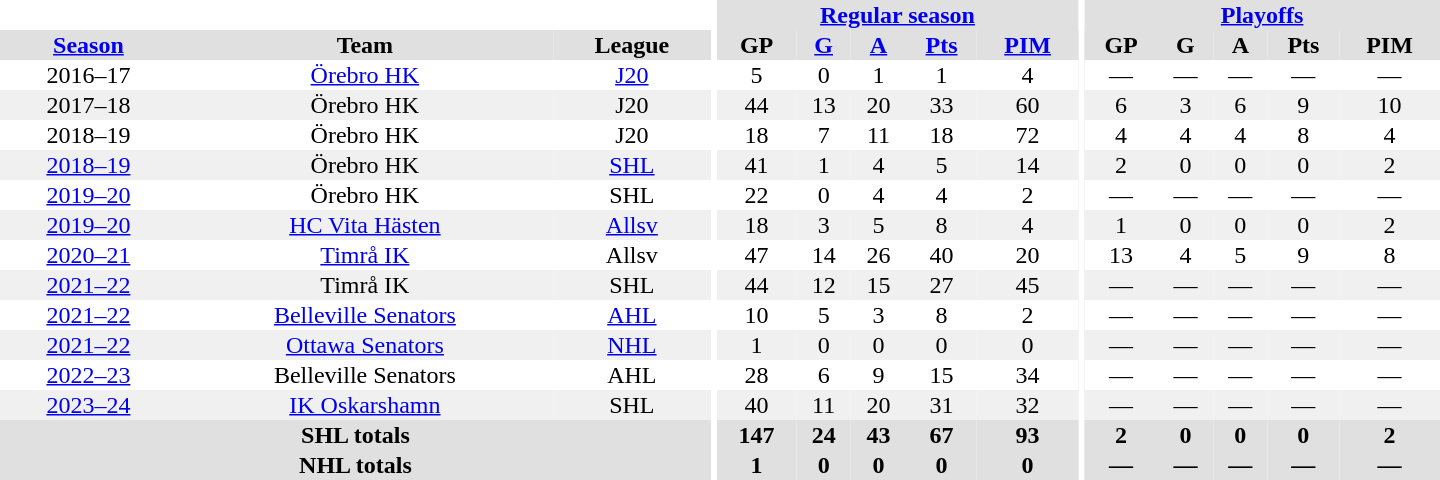<table border="0" cellpadding="1" cellspacing="0" style="text-align:center; width:60em">
<tr bgcolor="#e0e0e0">
<th colspan="3" bgcolor="#ffffff"></th>
<th rowspan="99" bgcolor="#ffffff"></th>
<th colspan="5"><a href='#'>Regular season</a></th>
<th rowspan="99" bgcolor="#ffffff"></th>
<th colspan="5"><a href='#'>Playoffs</a></th>
</tr>
<tr bgcolor="#e0e0e0">
<th><a href='#'>Season</a></th>
<th>Team</th>
<th>League</th>
<th>GP</th>
<th><a href='#'>G</a></th>
<th><a href='#'>A</a></th>
<th><a href='#'>Pts</a></th>
<th><a href='#'>PIM</a></th>
<th>GP</th>
<th>G</th>
<th>A</th>
<th>Pts</th>
<th>PIM</th>
</tr>
<tr>
<td>2016–17</td>
<td><a href='#'>Örebro HK</a></td>
<td><a href='#'>J20</a></td>
<td>5</td>
<td>0</td>
<td>1</td>
<td>1</td>
<td>4</td>
<td>—</td>
<td>—</td>
<td>—</td>
<td>—</td>
<td>—</td>
</tr>
<tr bgcolor="#f0f0f0">
<td>2017–18</td>
<td>Örebro HK</td>
<td>J20</td>
<td>44</td>
<td>13</td>
<td>20</td>
<td>33</td>
<td>60</td>
<td>6</td>
<td>3</td>
<td>6</td>
<td>9</td>
<td>10</td>
</tr>
<tr>
<td>2018–19</td>
<td>Örebro HK</td>
<td>J20</td>
<td>18</td>
<td>7</td>
<td>11</td>
<td>18</td>
<td>72</td>
<td>4</td>
<td>4</td>
<td>4</td>
<td>8</td>
<td>4</td>
</tr>
<tr bgcolor="#f0f0f0">
<td><a href='#'>2018–19</a></td>
<td>Örebro HK</td>
<td><a href='#'>SHL</a></td>
<td>41</td>
<td>1</td>
<td>4</td>
<td>5</td>
<td>14</td>
<td>2</td>
<td>0</td>
<td>0</td>
<td>0</td>
<td>2</td>
</tr>
<tr>
<td><a href='#'>2019–20</a></td>
<td>Örebro HK</td>
<td>SHL</td>
<td>22</td>
<td>0</td>
<td>4</td>
<td>4</td>
<td>2</td>
<td>—</td>
<td>—</td>
<td>—</td>
<td>—</td>
<td>—</td>
</tr>
<tr bgcolor="#f0f0f0">
<td><a href='#'>2019–20</a></td>
<td><a href='#'>HC Vita Hästen</a></td>
<td><a href='#'>Allsv</a></td>
<td>18</td>
<td>3</td>
<td>5</td>
<td>8</td>
<td>4</td>
<td>1</td>
<td>0</td>
<td>0</td>
<td>0</td>
<td>2</td>
</tr>
<tr>
<td><a href='#'>2020–21</a></td>
<td><a href='#'>Timrå IK</a></td>
<td>Allsv</td>
<td>47</td>
<td>14</td>
<td>26</td>
<td>40</td>
<td>20</td>
<td>13</td>
<td>4</td>
<td>5</td>
<td>9</td>
<td>8</td>
</tr>
<tr bgcolor="#f0f0f0">
<td><a href='#'>2021–22</a></td>
<td>Timrå IK</td>
<td>SHL</td>
<td>44</td>
<td>12</td>
<td>15</td>
<td>27</td>
<td>45</td>
<td>—</td>
<td>—</td>
<td>—</td>
<td>—</td>
<td>—</td>
</tr>
<tr>
<td><a href='#'>2021–22</a></td>
<td><a href='#'>Belleville Senators</a></td>
<td><a href='#'>AHL</a></td>
<td>10</td>
<td>5</td>
<td>3</td>
<td>8</td>
<td>2</td>
<td>—</td>
<td>—</td>
<td>—</td>
<td>—</td>
<td>—</td>
</tr>
<tr bgcolor="#f0f0f0">
<td><a href='#'>2021–22</a></td>
<td><a href='#'>Ottawa Senators</a></td>
<td><a href='#'>NHL</a></td>
<td>1</td>
<td>0</td>
<td>0</td>
<td>0</td>
<td>0</td>
<td>—</td>
<td>—</td>
<td>—</td>
<td>—</td>
<td>—</td>
</tr>
<tr>
<td><a href='#'>2022–23</a></td>
<td>Belleville Senators</td>
<td>AHL</td>
<td>28</td>
<td>6</td>
<td>9</td>
<td>15</td>
<td>34</td>
<td>—</td>
<td>—</td>
<td>—</td>
<td>—</td>
<td>—</td>
</tr>
<tr bgcolor="#f0f0f0">
<td><a href='#'>2023–24</a></td>
<td><a href='#'>IK Oskarshamn</a></td>
<td>SHL</td>
<td>40</td>
<td>11</td>
<td>20</td>
<td>31</td>
<td>32</td>
<td>—</td>
<td>—</td>
<td>—</td>
<td>—</td>
<td>—</td>
</tr>
<tr>
</tr>
<tr style="background:#e0e0e0;">
<th colspan="3">SHL totals</th>
<th>147</th>
<th>24</th>
<th>43</th>
<th>67</th>
<th>93</th>
<th>2</th>
<th>0</th>
<th>0</th>
<th>0</th>
<th>2</th>
</tr>
<tr style="background:#e0e0e0;">
<th colspan="3">NHL totals</th>
<th>1</th>
<th>0</th>
<th>0</th>
<th>0</th>
<th>0</th>
<th>—</th>
<th>—</th>
<th>—</th>
<th>—</th>
<th>—</th>
</tr>
</table>
